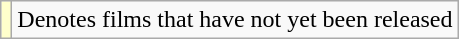<table class="wikitable">
<tr>
<td style="background:#FFFFCC;"></td>
<td>Denotes films that have not yet been released</td>
</tr>
</table>
